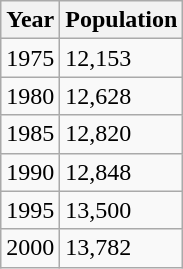<table class="wikitable">
<tr>
<th>Year</th>
<th>Population</th>
</tr>
<tr>
<td>1975</td>
<td>12,153</td>
</tr>
<tr>
<td>1980</td>
<td>12,628</td>
</tr>
<tr>
<td>1985</td>
<td>12,820</td>
</tr>
<tr>
<td>1990</td>
<td>12,848</td>
</tr>
<tr>
<td>1995</td>
<td>13,500</td>
</tr>
<tr>
<td>2000</td>
<td>13,782</td>
</tr>
</table>
